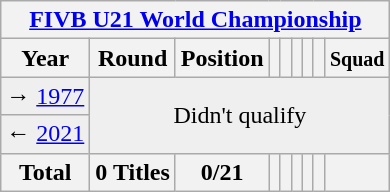<table class="wikitable" style="text-align: center;">
<tr>
<th colspan=9><a href='#'>FIVB U21 World Championship</a></th>
</tr>
<tr>
<th>Year</th>
<th>Round</th>
<th>Position</th>
<th></th>
<th></th>
<th></th>
<th></th>
<th></th>
<th><small>Squad</small></th>
</tr>
<tr bgcolor="efefef">
<td> → <a href='#'>1977</a></td>
<td colspan=9 rowspan=2>Didn't qualify</td>
</tr>
<tr bgcolor="efefef">
<td>  ← <a href='#'>2021</a></td>
</tr>
<tr>
<th>Total</th>
<th>0 Titles</th>
<th>0/21</th>
<th></th>
<th></th>
<th></th>
<th></th>
<th></th>
<th></th>
</tr>
</table>
